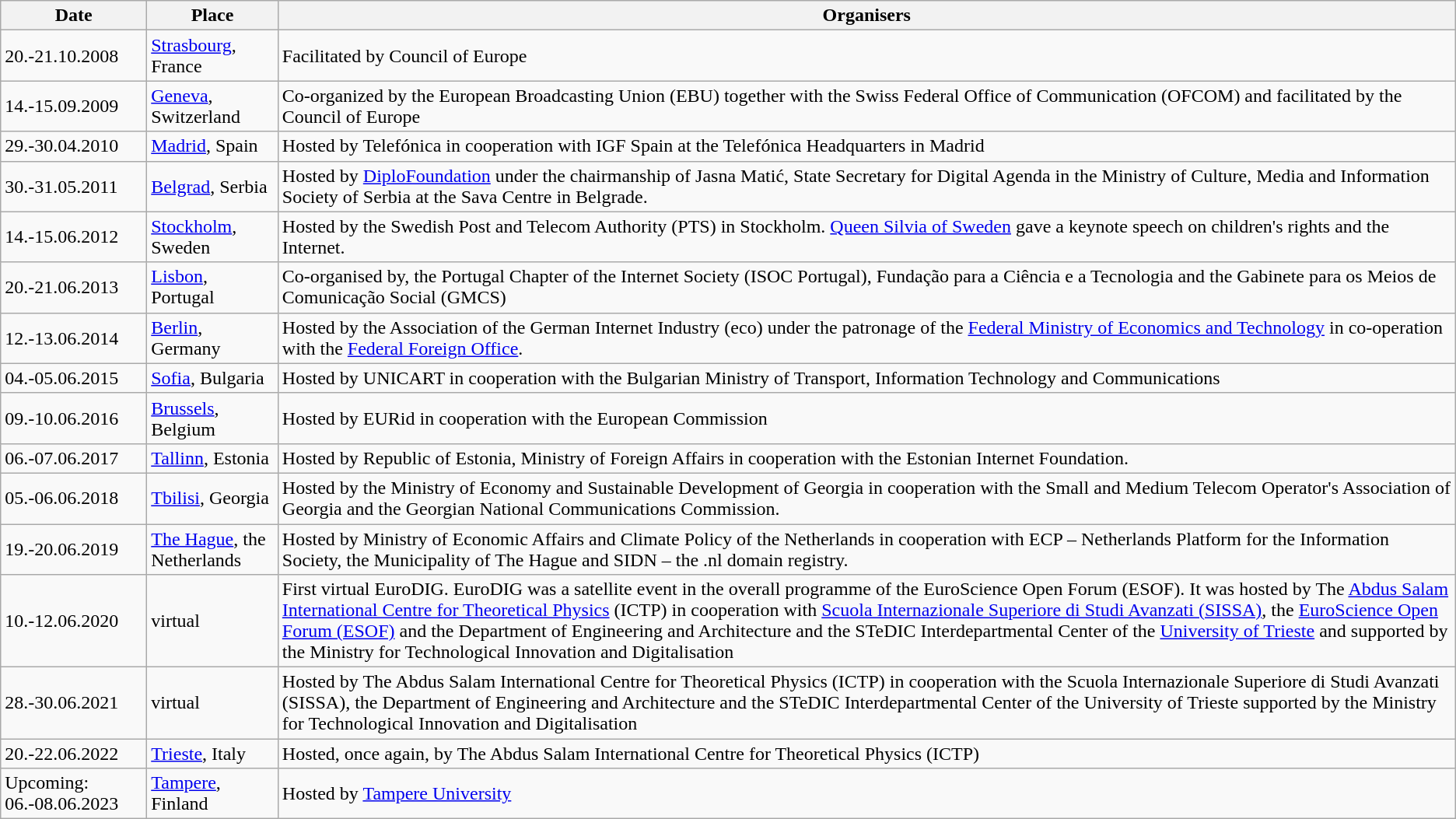<table class="wikitable">
<tr>
<th>Date</th>
<th>Place</th>
<th>Organisers</th>
</tr>
<tr>
<td>20.-21.10.2008</td>
<td><a href='#'>Strasbourg</a>, France</td>
<td>Facilitated by Council of Europe</td>
</tr>
<tr>
<td>14.-15.09.2009</td>
<td><a href='#'>Geneva</a>, Switzerland</td>
<td>Co-organized by the European Broadcasting Union (EBU) together with the Swiss Federal Office of Communication (OFCOM) and facilitated by the Council of Europe</td>
</tr>
<tr>
<td>29.-30.04.2010</td>
<td><a href='#'>Madrid</a>, Spain</td>
<td>Hosted by Telefónica in cooperation with IGF Spain at the Telefónica Headquarters in Madrid</td>
</tr>
<tr>
<td>30.-31.05.2011</td>
<td><a href='#'>Belgrad</a>, Serbia</td>
<td>Hosted by <a href='#'>DiploFoundation</a> under the chairmanship of Jasna Matić, State Secretary for Digital Agenda in the Ministry of Culture, Media and Information Society of Serbia at the Sava Centre in Belgrade.</td>
</tr>
<tr>
<td>14.-15.06.2012</td>
<td><a href='#'>Stockholm</a>, Sweden</td>
<td>Hosted by the Swedish Post and Telecom Authority (PTS) in Stockholm. <a href='#'>Queen Silvia of Sweden</a> gave a keynote speech on children's rights and the Internet.</td>
</tr>
<tr>
<td>20.-21.06.2013</td>
<td><a href='#'>Lisbon</a>, Portugal</td>
<td>Co-organised by, the Portugal Chapter of the Internet Society (ISOC Portugal), Fundação para a Ciência e a Tecnologia and the Gabinete para os Meios de Comunicação Social (GMCS)</td>
</tr>
<tr>
<td>12.-13.06.2014</td>
<td><a href='#'>Berlin</a>, Germany</td>
<td>Hosted by the Association of the German Internet Industry (eco) under the patronage of the <a href='#'>Federal Ministry of Economics and Technology</a> in co-operation with the <a href='#'>Federal Foreign Office</a>.</td>
</tr>
<tr>
<td>04.-05.06.2015</td>
<td><a href='#'>Sofia</a>, Bulgaria</td>
<td>Hosted by UNICART in cooperation with the Bulgarian Ministry of Transport, Information Technology and Communications</td>
</tr>
<tr>
<td>09.-10.06.2016</td>
<td><a href='#'>Brussels</a>, Belgium</td>
<td>Hosted by EURid in cooperation with the European Commission</td>
</tr>
<tr>
<td>06.-07.06.2017</td>
<td><a href='#'>Tallinn</a>, Estonia</td>
<td>Hosted by Republic of Estonia, Ministry of Foreign Affairs in cooperation with the Estonian Internet Foundation.</td>
</tr>
<tr>
<td>05.-06.06.2018</td>
<td><a href='#'>Tbilisi</a>, Georgia</td>
<td>Hosted by the Ministry of Economy and Sustainable Development of Georgia in cooperation with the Small and Medium Telecom Operator's Association of Georgia and the Georgian National Communications Commission.</td>
</tr>
<tr>
<td>19.-20.06.2019</td>
<td><a href='#'>The Hague</a>, the Netherlands</td>
<td>Hosted by Ministry of Economic Affairs and Climate Policy of the Netherlands in cooperation with ECP – Netherlands Platform for the Information Society, the Municipality of The Hague and SIDN – the .nl domain registry.</td>
</tr>
<tr>
<td>10.-12.06.2020</td>
<td>virtual</td>
<td>First virtual EuroDIG. EuroDIG was a satellite event in the overall programme of the EuroScience Open Forum (ESOF). It was hosted by The <a href='#'>Abdus Salam</a> <a href='#'>International Centre for Theoretical Physics</a> (ICTP) in cooperation with <a href='#'>Scuola Internazionale Superiore di Studi Avanzati (SISSA)</a>, the <a href='#'>EuroScience Open Forum (ESOF)</a> and the Department of Engineering and Architecture and the STeDIC Interdepartmental Center of the <a href='#'>University of Trieste</a> and supported by the Ministry for Technological Innovation and Digitalisation</td>
</tr>
<tr>
<td>28.-30.06.2021</td>
<td>virtual</td>
<td>Hosted by The Abdus Salam International Centre for Theoretical Physics (ICTP) in cooperation with the Scuola Internazionale Superiore di Studi Avanzati (SISSA), the Department of Engineering and Architecture and the STeDIC Interdepartmental Center of the University of Trieste supported by the Ministry for Technological Innovation and Digitalisation</td>
</tr>
<tr>
<td>20.-22.06.2022</td>
<td><a href='#'>Trieste</a>, Italy</td>
<td>Hosted, once again, by The Abdus Salam International Centre for Theoretical Physics (ICTP)</td>
</tr>
<tr>
<td>Upcoming: 06.-08.06.2023</td>
<td><a href='#'>Tampere</a>, Finland</td>
<td>Hosted by <a href='#'>Tampere University</a></td>
</tr>
</table>
